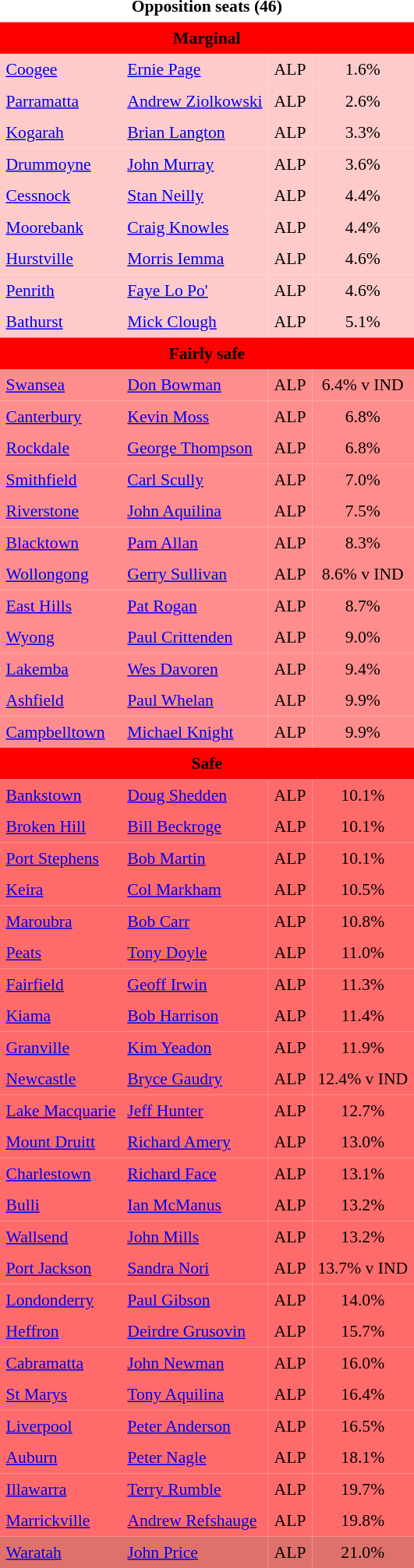<table class="toccolours" cellpadding="5" cellspacing="0" style="float:left; margin-right:.5em; margin-top:.4em; font-size:90%;">
<tr>
<td COLSPAN=4 align="center"><strong>Opposition seats (46)</strong></td>
</tr>
<tr>
<td COLSPAN=4 align="center" bgcolor="red"><span><strong>Marginal</strong></span></td>
</tr>
<tr>
<td align="left" bgcolor="FFCACA"><a href='#'>Coogee</a></td>
<td align="left" bgcolor="FFCACA"><a href='#'>Ernie Page</a></td>
<td align="left" bgcolor="FFCACA">ALP</td>
<td align="center" bgcolor="FFCACA">1.6%</td>
</tr>
<tr>
<td align="left" bgcolor="FFCACA"><a href='#'>Parramatta</a></td>
<td align="left" bgcolor="FFCACA"><a href='#'>Andrew Ziolkowski</a></td>
<td align="left" bgcolor="FFCACA">ALP</td>
<td align="center" bgcolor="FFCACA">2.6%</td>
</tr>
<tr>
<td align="left" bgcolor="FFCACA"><a href='#'>Kogarah</a></td>
<td align="left" bgcolor="FFCACA"><a href='#'>Brian Langton</a></td>
<td align="left" bgcolor="FFCACA">ALP</td>
<td align="center" bgcolor="FFCACA">3.3%</td>
</tr>
<tr>
<td align="left" bgcolor="FFCACA"><a href='#'>Drummoyne</a></td>
<td align="left" bgcolor="FFCACA"><a href='#'>John Murray</a></td>
<td align="left" bgcolor="FFCACA">ALP</td>
<td align="center" bgcolor="FFCACA">3.6%</td>
</tr>
<tr>
<td align="left" bgcolor="FFCACA"><a href='#'>Cessnock</a></td>
<td align="left" bgcolor="FFCACA"><a href='#'>Stan Neilly</a></td>
<td align="left" bgcolor="FFCACA">ALP</td>
<td align="center" bgcolor="FFCACA">4.4%</td>
</tr>
<tr>
<td align="left" bgcolor="FFCACA"><a href='#'>Moorebank</a></td>
<td align="left" bgcolor="FFCACA"><a href='#'>Craig Knowles</a></td>
<td align="left" bgcolor="FFCACA">ALP</td>
<td align="center" bgcolor="FFCACA">4.4%</td>
</tr>
<tr>
<td align="left" bgcolor="FFCACA"><a href='#'>Hurstville</a></td>
<td align="left" bgcolor="FFCACA"><a href='#'>Morris Iemma</a></td>
<td align="left" bgcolor="FFCACA">ALP</td>
<td align="center" bgcolor="FFCACA">4.6%</td>
</tr>
<tr>
<td align="left" bgcolor="FFCACA"><a href='#'>Penrith</a></td>
<td align="left" bgcolor="FFCACA"><a href='#'>Faye Lo Po'</a></td>
<td align="left" bgcolor="FFCACA">ALP</td>
<td align="center" bgcolor="FFCACA">4.6%</td>
</tr>
<tr>
<td align="left" bgcolor="FFCACA"><a href='#'>Bathurst</a></td>
<td align="left" bgcolor="FFCACA"><a href='#'>Mick Clough</a></td>
<td align="left" bgcolor="FFCACA">ALP</td>
<td align="center" bgcolor="FFCACA">5.1%</td>
</tr>
<tr>
<td COLSPAN=4 align="center" bgcolor="red"><span><strong>Fairly safe</strong></span></td>
</tr>
<tr>
<td align="left" bgcolor="FF8D8D"><a href='#'>Swansea</a></td>
<td align="left" bgcolor="FF8D8D"><a href='#'>Don Bowman</a></td>
<td align="left" bgcolor="FF8D8D">ALP</td>
<td align="center" bgcolor="FF8D8D">6.4% v IND</td>
</tr>
<tr>
<td align="left" bgcolor="FF8D8D"><a href='#'>Canterbury</a></td>
<td align="left" bgcolor="FF8D8D"><a href='#'>Kevin Moss</a></td>
<td align="left" bgcolor="FF8D8D">ALP</td>
<td align="center" bgcolor="FF8D8D">6.8%</td>
</tr>
<tr>
<td align="left" bgcolor="FF8D8D"><a href='#'>Rockdale</a></td>
<td align="left" bgcolor="FF8D8D"><a href='#'>George Thompson</a></td>
<td align="left" bgcolor="FF8D8D">ALP</td>
<td align="center" bgcolor="FF8D8D">6.8%</td>
</tr>
<tr>
<td align="left" bgcolor="FF8D8D"><a href='#'>Smithfield</a></td>
<td align="left" bgcolor="FF8D8D"><a href='#'>Carl Scully</a></td>
<td align="left" bgcolor="FF8D8D">ALP</td>
<td align="center" bgcolor="FF8D8D">7.0%</td>
</tr>
<tr>
<td align="left" bgcolor="FF8D8D"><a href='#'>Riverstone</a></td>
<td align="left" bgcolor="FF8D8D"><a href='#'>John Aquilina</a></td>
<td align="left" bgcolor="FF8D8D">ALP</td>
<td align="center" bgcolor="FF8D8D">7.5%</td>
</tr>
<tr>
<td align="left" bgcolor="FF8D8D"><a href='#'>Blacktown</a></td>
<td align="left" bgcolor="FF8D8D"><a href='#'>Pam Allan</a></td>
<td align="left" bgcolor="FF8D8D">ALP</td>
<td align="center" bgcolor="FF8D8D">8.3%</td>
</tr>
<tr>
<td align="left" bgcolor="FF8D8D"><a href='#'>Wollongong</a></td>
<td align="left" bgcolor="FF8D8D"><a href='#'>Gerry Sullivan</a></td>
<td align="left" bgcolor="FF8D8D">ALP</td>
<td align="center" bgcolor="FF8D8D">8.6% v IND</td>
</tr>
<tr>
<td align="left" bgcolor="FF8D8D"><a href='#'>East Hills</a></td>
<td align="left" bgcolor="FF8D8D"><a href='#'>Pat Rogan</a></td>
<td align="left" bgcolor="FF8D8D">ALP</td>
<td align="center" bgcolor="FF8D8D">8.7%</td>
</tr>
<tr>
<td align="left" bgcolor="FF8D8D"><a href='#'>Wyong</a></td>
<td align="left" bgcolor="FF8D8D"><a href='#'>Paul Crittenden</a></td>
<td align="left" bgcolor="FF8D8D">ALP</td>
<td align="center" bgcolor="FF8D8D">9.0%</td>
</tr>
<tr>
<td align="left" bgcolor="FF8D8D"><a href='#'>Lakemba</a></td>
<td align="left" bgcolor="FF8D8D"><a href='#'>Wes Davoren</a></td>
<td align="left" bgcolor="FF8D8D">ALP</td>
<td align="center" bgcolor="FF8D8D">9.4%</td>
</tr>
<tr>
<td align="left" bgcolor="FF8D8D"><a href='#'>Ashfield</a></td>
<td align="left" bgcolor="FF8D8D"><a href='#'>Paul Whelan</a></td>
<td align="left" bgcolor="FF8D8D">ALP</td>
<td align="center" bgcolor="FF8D8D">9.9%</td>
</tr>
<tr>
<td align="left" bgcolor="FF8D8D"><a href='#'>Campbelltown</a></td>
<td align="left" bgcolor="FF8D8D"><a href='#'>Michael Knight</a></td>
<td align="left" bgcolor="FF8D8D">ALP</td>
<td align="center" bgcolor="FF8D8D">9.9%</td>
</tr>
<tr>
<td COLSPAN=4 align="center" bgcolor="red"><span><strong>Safe</strong></span></td>
</tr>
<tr>
<td align="left" bgcolor="FF6B6B"><a href='#'>Bankstown</a></td>
<td align="left" bgcolor="FF6B6B"><a href='#'>Doug Shedden</a></td>
<td align="left" bgcolor="FF6B6B">ALP</td>
<td align="center" bgcolor="FF6B6B">10.1%</td>
</tr>
<tr>
<td align="left" bgcolor="FF6B6B"><a href='#'>Broken Hill</a></td>
<td align="left" bgcolor="FF6B6B"><a href='#'>Bill Beckroge</a></td>
<td align="left" bgcolor="FF6B6B">ALP</td>
<td align="center" bgcolor="FF6B6B">10.1%</td>
</tr>
<tr>
<td align="left" bgcolor="FF6B6B"><a href='#'>Port Stephens</a></td>
<td align="left" bgcolor="FF6B6B"><a href='#'>Bob Martin</a></td>
<td align="left" bgcolor="FF6B6B">ALP</td>
<td align="center" bgcolor="FF6B6B">10.1%</td>
</tr>
<tr>
<td align="left" bgcolor="FF6B6B"><a href='#'>Keira</a></td>
<td align="left" bgcolor="FF6B6B"><a href='#'>Col Markham</a></td>
<td align="left" bgcolor="FF6B6B">ALP</td>
<td align="center" bgcolor="FF6B6B">10.5%</td>
</tr>
<tr>
<td align="left" bgcolor="FF6B6B"><a href='#'>Maroubra</a></td>
<td align="left" bgcolor="FF6B6B"><a href='#'>Bob Carr</a></td>
<td align="left" bgcolor="FF6B6B">ALP</td>
<td align="center" bgcolor="FF6B6B">10.8%</td>
</tr>
<tr>
<td align="left" bgcolor="FF6B6B"><a href='#'>Peats</a></td>
<td align="left" bgcolor="FF6B6B"><a href='#'>Tony Doyle</a></td>
<td align="left" bgcolor="FF6B6B">ALP</td>
<td align="center" bgcolor="FF6B6B">11.0%</td>
</tr>
<tr>
<td align="left" bgcolor="FF6B6B"><a href='#'>Fairfield</a></td>
<td align="left" bgcolor="FF6B6B"><a href='#'>Geoff Irwin</a></td>
<td align="left" bgcolor="FF6B6B">ALP</td>
<td align="center" bgcolor="FF6B6B">11.3%</td>
</tr>
<tr>
<td align="left" bgcolor="FF6B6B"><a href='#'>Kiama</a></td>
<td align="left" bgcolor="FF6B6B"><a href='#'>Bob Harrison</a></td>
<td align="left" bgcolor="FF6B6B">ALP</td>
<td align="center" bgcolor="FF6B6B">11.4%</td>
</tr>
<tr>
<td align="left" bgcolor="FF6B6B"><a href='#'>Granville</a></td>
<td align="left" bgcolor="FF6B6B"><a href='#'>Kim Yeadon</a></td>
<td align="left" bgcolor="FF6B6B">ALP</td>
<td align="center" bgcolor="FF6B6B">11.9%</td>
</tr>
<tr>
<td align="left" bgcolor="FF6B6B"><a href='#'>Newcastle</a></td>
<td align="left" bgcolor="FF6B6B"><a href='#'>Bryce Gaudry</a></td>
<td align="left" bgcolor="FF6B6B">ALP</td>
<td align="center" bgcolor="FF6B6B">12.4% v IND</td>
</tr>
<tr>
<td align="left" bgcolor="FF6B6B"><a href='#'>Lake Macquarie</a></td>
<td align="left" bgcolor="FF6B6B"><a href='#'>Jeff Hunter</a></td>
<td align="left" bgcolor="FF6B6B">ALP</td>
<td align="center" bgcolor="FF6B6B">12.7%</td>
</tr>
<tr>
<td align="left" bgcolor="FF6B6B"><a href='#'>Mount Druitt</a></td>
<td align="left" bgcolor="FF6B6B"><a href='#'>Richard Amery</a></td>
<td align="left" bgcolor="FF6B6B">ALP</td>
<td align="center" bgcolor="FF6B6B">13.0%</td>
</tr>
<tr>
<td align="left" bgcolor="FF6B6B"><a href='#'>Charlestown</a></td>
<td align="left" bgcolor="FF6B6B"><a href='#'>Richard Face</a></td>
<td align="left" bgcolor="FF6B6B">ALP</td>
<td align="center" bgcolor="FF6B6B">13.1%</td>
</tr>
<tr>
<td align="left" bgcolor="FF6B6B"><a href='#'>Bulli</a></td>
<td align="left" bgcolor="FF6B6B"><a href='#'>Ian McManus</a></td>
<td align="left" bgcolor="FF6B6B">ALP</td>
<td align="center" bgcolor="FF6B6B">13.2%</td>
</tr>
<tr>
<td align="left" bgcolor="FF6B6B"><a href='#'>Wallsend</a></td>
<td align="left" bgcolor="FF6B6B"><a href='#'>John Mills</a></td>
<td align="left" bgcolor="FF6B6B">ALP</td>
<td align="center" bgcolor="FF6B6B">13.2%</td>
</tr>
<tr>
<td align="left" bgcolor="FF6B6B"><a href='#'>Port Jackson</a></td>
<td align="left" bgcolor="FF6B6B"><a href='#'>Sandra Nori</a></td>
<td align="left" bgcolor="FF6B6B">ALP</td>
<td align="center" bgcolor="FF6B6B">13.7% v IND</td>
</tr>
<tr>
<td align="left" bgcolor="FF6B6B"><a href='#'>Londonderry</a></td>
<td align="left" bgcolor="FF6B6B"><a href='#'>Paul Gibson</a></td>
<td align="left" bgcolor="FF6B6B">ALP</td>
<td align="center" bgcolor="FF6B6B">14.0%</td>
</tr>
<tr>
<td align="left" bgcolor="FF6B6B"><a href='#'>Heffron</a></td>
<td align="left" bgcolor="FF6B6B"><a href='#'>Deirdre Grusovin</a></td>
<td align="left" bgcolor="FF6B6B">ALP</td>
<td align="center" bgcolor="FF6B6B">15.7%</td>
</tr>
<tr>
<td align="left" bgcolor="FF6B6B"><a href='#'>Cabramatta</a></td>
<td align="left" bgcolor="FF6B6B"><a href='#'>John Newman</a></td>
<td align="left" bgcolor="FF6B6B">ALP</td>
<td align="center" bgcolor="FF6B6B">16.0%</td>
</tr>
<tr>
<td align="left" bgcolor="FF6B6B"><a href='#'>St Marys</a></td>
<td align="left" bgcolor="FF6B6B"><a href='#'>Tony Aquilina</a></td>
<td align="left" bgcolor="FF6B6B">ALP</td>
<td align="center" bgcolor="FF6B6B">16.4%</td>
</tr>
<tr>
<td align="left" bgcolor="FF6B6B"><a href='#'>Liverpool</a></td>
<td align="left" bgcolor="FF6B6B"><a href='#'>Peter Anderson</a></td>
<td align="left" bgcolor="FF6B6B">ALP</td>
<td align="center" bgcolor="FF6B6B">16.5%</td>
</tr>
<tr>
<td align="left" bgcolor="FF6B6B"><a href='#'>Auburn</a></td>
<td align="left" bgcolor="FF6B6B"><a href='#'>Peter Nagle</a></td>
<td align="left" bgcolor="FF6B6B">ALP</td>
<td align="center" bgcolor="FF6B6B">18.1%</td>
</tr>
<tr>
<td align="left" bgcolor="FF6B6B"><a href='#'>Illawarra</a></td>
<td align="left" bgcolor="FF6B6B"><a href='#'>Terry Rumble</a></td>
<td align="left" bgcolor="FF6B6B">ALP</td>
<td align="center" bgcolor="FF6B6B">19.7%</td>
</tr>
<tr>
<td align="left" bgcolor="FF6B6B"><a href='#'>Marrickville</a></td>
<td align="left" bgcolor="FF6B6B"><a href='#'>Andrew Refshauge</a></td>
<td align="left" bgcolor="FF6B6B">ALP</td>
<td align="center" bgcolor="FF6B6B">19.8%</td>
</tr>
<tr>
<td align="left" bgcolor="DF716D"><a href='#'>Waratah</a></td>
<td align="left" bgcolor="DF716D"><a href='#'>John Price</a></td>
<td align="left" bgcolor="DF716D">ALP</td>
<td align="center" bgcolor="DF716D">21.0%</td>
</tr>
<tr>
</tr>
</table>
